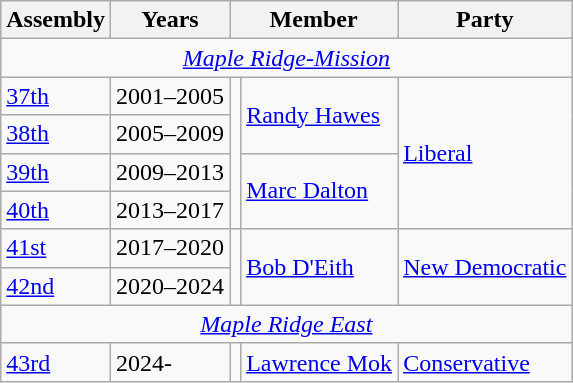<table class="wikitable">
<tr>
<th>Assembly</th>
<th>Years</th>
<th colspan="2">Member</th>
<th>Party</th>
</tr>
<tr>
<td align="center" colspan=5><em><a href='#'>Maple Ridge-Mission</a></em></td>
</tr>
<tr>
<td><a href='#'>37th</a></td>
<td>2001–2005</td>
<td rowspan=4 ></td>
<td rowspan=2><a href='#'>Randy Hawes</a></td>
<td rowspan=4><a href='#'>Liberal</a></td>
</tr>
<tr>
<td><a href='#'>38th</a></td>
<td>2005–2009</td>
</tr>
<tr>
<td><a href='#'>39th</a></td>
<td>2009–2013</td>
<td rowspan=2><a href='#'>Marc Dalton</a></td>
</tr>
<tr>
<td><a href='#'>40th</a></td>
<td>2013–2017</td>
</tr>
<tr>
<td><a href='#'>41st</a></td>
<td>2017–2020</td>
<td rowspan="2" ></td>
<td rowspan="2"><a href='#'>Bob D'Eith</a></td>
<td rowspan="2"><a href='#'>New Democratic</a></td>
</tr>
<tr>
<td><a href='#'>42nd</a></td>
<td>2020–2024</td>
</tr>
<tr>
<td align="center" colspan=5><em><a href='#'>Maple Ridge East</a></em></td>
</tr>
<tr>
<td><a href='#'>43rd</a></td>
<td>2024-</td>
<td rowspan="2" ></td>
<td rowspan="2"><a href='#'>Lawrence Mok</a></td>
<td rowspan="2"><a href='#'>Conservative</a></td>
</tr>
</table>
